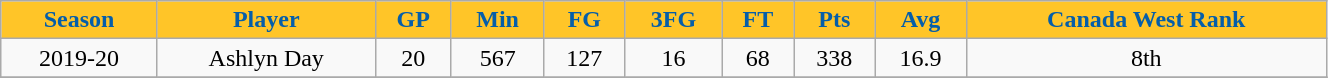<table class="wikitable" width="70%">
<tr align="center">
<th style=" background:#FFC528; color:#055EAA;">Season</th>
<th style=" background:#FFC528; color:#055EAA;">Player</th>
<th style=" background:#FFC528; color:#055EAA;">GP</th>
<th style=" background:#FFC528; color:#055EAA;">Min</th>
<th style=" background:#FFC528; color:#055EAA;">FG</th>
<th style=" background:#FFC528; color:#055EAA;">3FG</th>
<th style=" background:#FFC528; color:#055EAA;">FT</th>
<th style=" background:#FFC528; color:#055EAA;">Pts</th>
<th style=" background:#FFC528; color:#055EAA;">Avg</th>
<th style=" background:#FFC528; color:#055EAA;">Canada West Rank</th>
</tr>
<tr align="center" bgcolor="">
<td>2019-20</td>
<td>Ashlyn Day</td>
<td>20</td>
<td>567</td>
<td>127</td>
<td>16</td>
<td>68</td>
<td>338</td>
<td>16.9</td>
<td>8th</td>
</tr>
<tr align="center" bgcolor="">
</tr>
</table>
